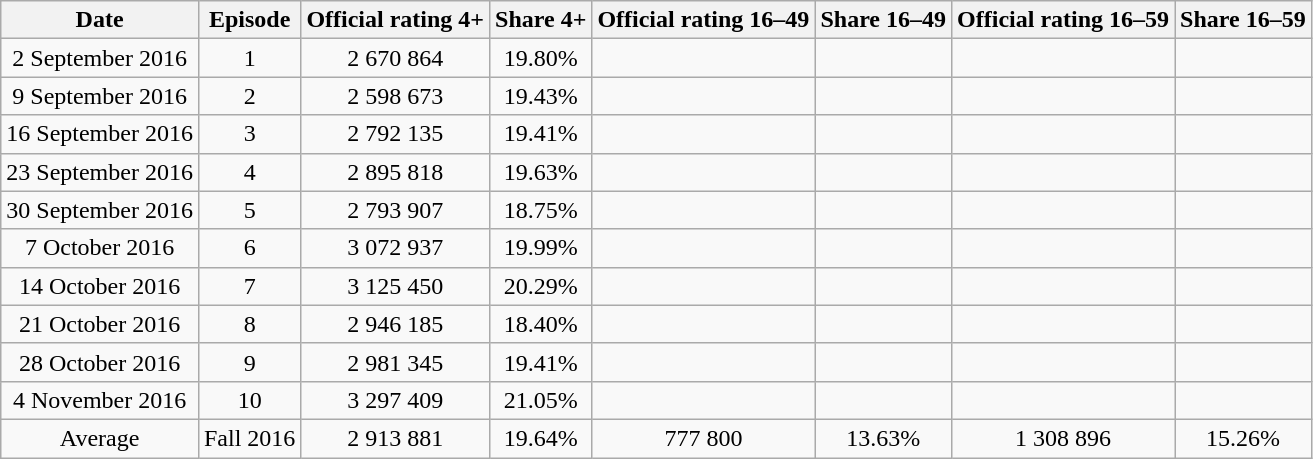<table class="wikitable" style="text-align:center;">
<tr>
<th>Date</th>
<th>Episode</th>
<th>Official rating 4+</th>
<th>Share 4+</th>
<th>Official rating 16–49</th>
<th>Share 16–49</th>
<th>Official rating 16–59</th>
<th>Share 16–59</th>
</tr>
<tr>
<td>2 September 2016</td>
<td>1</td>
<td>2 670 864</td>
<td>19.80%</td>
<td></td>
<td></td>
<td></td>
<td></td>
</tr>
<tr>
<td>9 September 2016</td>
<td>2</td>
<td>2 598 673</td>
<td>19.43%</td>
<td></td>
<td></td>
<td></td>
<td></td>
</tr>
<tr>
<td>16 September 2016</td>
<td>3</td>
<td>2 792 135</td>
<td>19.41%</td>
<td></td>
<td></td>
<td></td>
<td></td>
</tr>
<tr>
<td>23 September 2016</td>
<td>4</td>
<td>2 895 818</td>
<td>19.63%</td>
<td></td>
<td></td>
<td></td>
<td></td>
</tr>
<tr>
<td>30 September 2016</td>
<td>5</td>
<td>2 793 907</td>
<td>18.75%</td>
<td></td>
<td></td>
<td></td>
<td></td>
</tr>
<tr>
<td>7 October 2016</td>
<td>6</td>
<td>3 072 937</td>
<td>19.99%</td>
<td></td>
<td></td>
<td></td>
<td></td>
</tr>
<tr>
<td>14 October 2016</td>
<td>7</td>
<td>3 125 450</td>
<td>20.29%</td>
<td></td>
<td></td>
<td></td>
<td></td>
</tr>
<tr>
<td>21 October 2016</td>
<td>8</td>
<td>2 946 185</td>
<td>18.40%</td>
<td></td>
<td></td>
<td></td>
<td></td>
</tr>
<tr>
<td>28 October 2016</td>
<td>9</td>
<td>2 981 345</td>
<td>19.41%</td>
<td></td>
<td></td>
<td></td>
<td></td>
</tr>
<tr>
<td>4 November 2016</td>
<td>10</td>
<td>3 297 409</td>
<td>21.05%</td>
<td></td>
<td></td>
<td></td>
<td></td>
</tr>
<tr>
<td>Average</td>
<td>Fall 2016</td>
<td>2 913 881</td>
<td>19.64%</td>
<td>777 800</td>
<td>13.63%</td>
<td>1 308 896</td>
<td>15.26%</td>
</tr>
</table>
